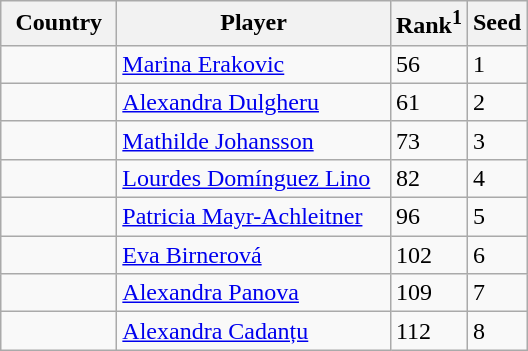<table class="sortable wikitable">
<tr>
<th width="70">Country</th>
<th width="175">Player</th>
<th>Rank<sup>1</sup></th>
<th>Seed</th>
</tr>
<tr>
<td></td>
<td><a href='#'>Marina Erakovic</a></td>
<td>56</td>
<td>1</td>
</tr>
<tr>
<td></td>
<td><a href='#'>Alexandra Dulgheru</a></td>
<td>61</td>
<td>2</td>
</tr>
<tr>
<td></td>
<td><a href='#'>Mathilde Johansson</a></td>
<td>73</td>
<td>3</td>
</tr>
<tr>
<td></td>
<td><a href='#'>Lourdes Domínguez Lino</a></td>
<td>82</td>
<td>4</td>
</tr>
<tr>
<td></td>
<td><a href='#'>Patricia Mayr-Achleitner</a></td>
<td>96</td>
<td>5</td>
</tr>
<tr>
<td></td>
<td><a href='#'>Eva Birnerová</a></td>
<td>102</td>
<td>6</td>
</tr>
<tr>
<td></td>
<td><a href='#'>Alexandra Panova</a></td>
<td>109</td>
<td>7</td>
</tr>
<tr>
<td></td>
<td><a href='#'>Alexandra Cadanțu</a></td>
<td>112</td>
<td>8</td>
</tr>
</table>
